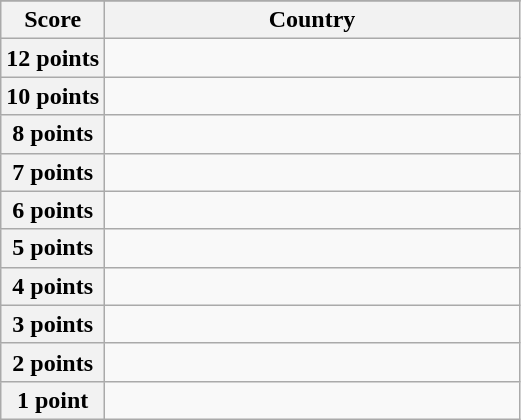<table class="wikitable">
<tr>
</tr>
<tr>
<th scope="col" width="20%">Score</th>
<th scope="col">Country</th>
</tr>
<tr>
<th scope="row">12 points</th>
<td></td>
</tr>
<tr>
<th scope="row">10 points</th>
<td></td>
</tr>
<tr>
<th scope="row">8 points</th>
<td></td>
</tr>
<tr>
<th scope="row">7 points</th>
<td></td>
</tr>
<tr>
<th scope="row">6 points</th>
<td></td>
</tr>
<tr>
<th scope="row">5 points</th>
<td></td>
</tr>
<tr>
<th scope="row">4 points</th>
<td></td>
</tr>
<tr>
<th scope="row">3 points</th>
<td></td>
</tr>
<tr>
<th scope="row">2 points</th>
<td></td>
</tr>
<tr>
<th scope="row">1 point</th>
<td></td>
</tr>
</table>
